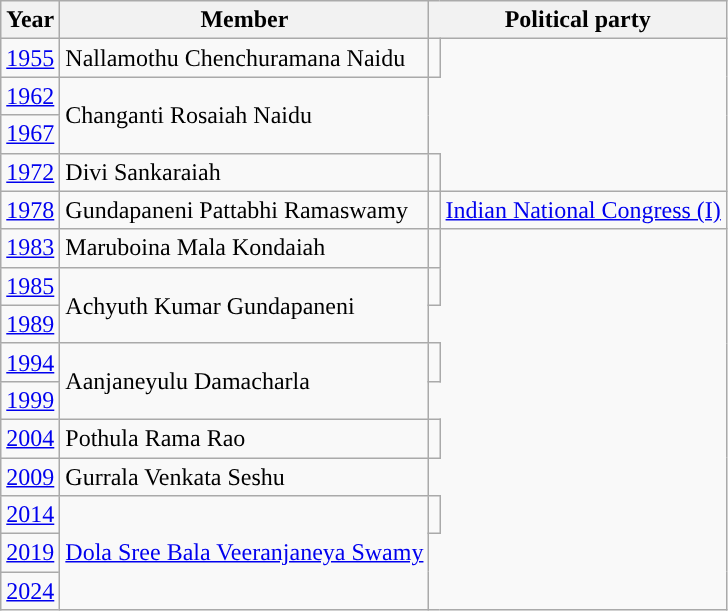<table class="wikitable sortable">
<tr>
<th>Year</th>
<th>Member</th>
<th colspan="2">Political party</th>
</tr>
<tr>
<td><a href='#'>1955</a></td>
<td>Nallamothu Chenchuramana Naidu</td>
<td></td>
</tr>
<tr>
<td><a href='#'>1962</a></td>
<td rowspan=2>Changanti Rosaiah Naidu</td>
</tr>
<tr>
<td><a href='#'>1967</a></td>
</tr>
<tr>
<td><a href='#'>1972</a></td>
<td>Divi Sankaraiah</td>
<td></td>
</tr>
<tr>
<td><a href='#'>1978</a></td>
<td>Gundapaneni Pattabhi Ramaswamy</td>
<td style="background-color: "></td>
<td><a href='#'>Indian National Congress (I)</a></td>
</tr>
<tr>
<td><a href='#'>1983</a></td>
<td>Maruboina Mala Kondaiah</td>
<td></td>
</tr>
<tr>
<td><a href='#'>1985</a></td>
<td rowspan=2>Achyuth Kumar Gundapaneni</td>
<td></td>
</tr>
<tr>
<td><a href='#'>1989</a></td>
</tr>
<tr>
<td><a href='#'>1994</a></td>
<td rowspan=2>Aanjaneyulu Damacharla</td>
<td></td>
</tr>
<tr>
<td><a href='#'>1999</a></td>
</tr>
<tr>
<td><a href='#'>2004</a></td>
<td>Pothula Rama Rao</td>
<td></td>
</tr>
<tr>
<td><a href='#'>2009</a></td>
<td>Gurrala Venkata Seshu</td>
</tr>
<tr>
<td><a href='#'>2014</a></td>
<td rowspan=3><a href='#'>Dola Sree Bala Veeranjaneya Swamy</a></td>
<td></td>
</tr>
<tr>
<td><a href='#'>2019</a></td>
</tr>
<tr>
<td><a href='#'>2024</a></td>
</tr>
</table>
